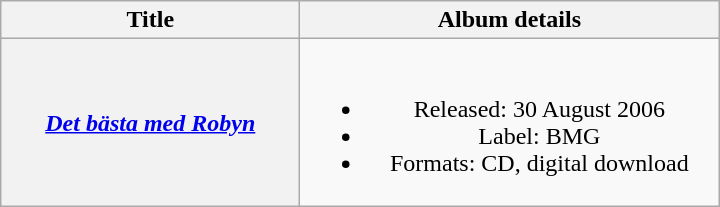<table class="wikitable plainrowheaders" style="text-align:center;">
<tr>
<th scope="col" style="width:12em;">Title</th>
<th scope="col" style="width:17em;">Album details</th>
</tr>
<tr>
<th scope="row"><em><a href='#'>Det bästa med Robyn</a></em></th>
<td><br><ul><li>Released: 30 August 2006</li><li>Label: BMG</li><li>Formats: CD, digital download</li></ul></td>
</tr>
</table>
